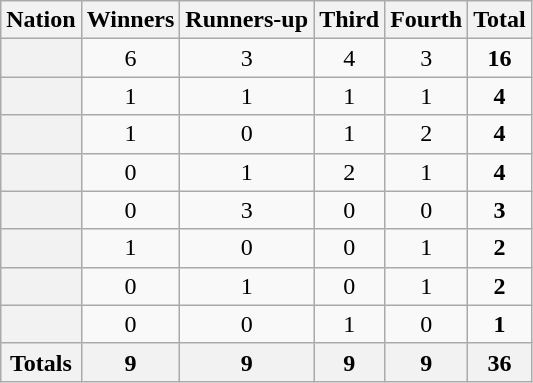<table class="wikitable plainrowheaders sortable" style="text-align:center;">
<tr>
<th scope="col">Nation</th>
<th scope="col">Winners</th>
<th scope="col">Runners-up</th>
<th scope="col">Third</th>
<th scope="col">Fourth</th>
<th scope="col">Total</th>
</tr>
<tr>
<th scope="row"></th>
<td>6</td>
<td>3</td>
<td>4</td>
<td>3</td>
<td><strong>16</strong></td>
</tr>
<tr>
<th scope="row"></th>
<td>1</td>
<td>1</td>
<td>1</td>
<td>1</td>
<td><strong>4</strong></td>
</tr>
<tr>
<th scope="row"></th>
<td>1</td>
<td>0</td>
<td>1</td>
<td>2</td>
<td><strong>4</strong></td>
</tr>
<tr>
<th scope="row"></th>
<td>0</td>
<td>1</td>
<td>2</td>
<td>1</td>
<td><strong>4</strong></td>
</tr>
<tr>
<th scope="row"></th>
<td>0</td>
<td>3</td>
<td>0</td>
<td>0</td>
<td><strong>3</strong></td>
</tr>
<tr>
<th scope="row"></th>
<td>1</td>
<td>0</td>
<td>0</td>
<td>1</td>
<td><strong>2</strong></td>
</tr>
<tr>
<th scope="row"></th>
<td>0</td>
<td>1</td>
<td>0</td>
<td>1</td>
<td><strong>2</strong></td>
</tr>
<tr>
<th scope="row"></th>
<td>0</td>
<td>0</td>
<td>1</td>
<td>0</td>
<td><strong>1</strong></td>
</tr>
<tr>
<th>Totals</th>
<th>9</th>
<th>9</th>
<th>9</th>
<th>9</th>
<th>36</th>
</tr>
</table>
